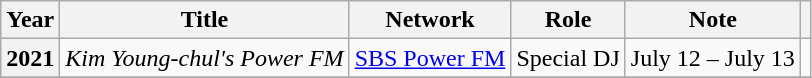<table class="wikitable plainrowheaders sortable nowrap">
<tr>
<th scope="col">Year</th>
<th scope="col">Title</th>
<th scope="col">Network</th>
<th scope="col">Role</th>
<th scope="col">Note</th>
<th scope="col" class="unsortable"></th>
</tr>
<tr>
<th scope="row">2021</th>
<td><em>Kim Young-chul's Power FM</em></td>
<td><a href='#'>SBS Power FM</a></td>
<td>Special DJ</td>
<td>July 12 – July 13</td>
<td></td>
</tr>
<tr>
</tr>
</table>
